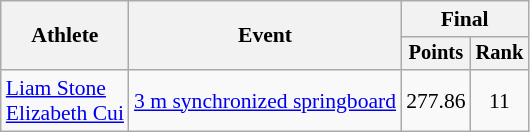<table class=wikitable style="font-size:90%;">
<tr>
<th rowspan="2">Athlete</th>
<th rowspan="2">Event</th>
<th colspan="2">Final</th>
</tr>
<tr style="font-size:95%">
<th>Points</th>
<th>Rank</th>
</tr>
<tr align=center>
<td align=left><a href='#'>Liam Stone</a><br><a href='#'>Elizabeth Cui</a></td>
<td align=left><a href='#'>3 m synchronized springboard</a></td>
<td>277.86</td>
<td>11</td>
</tr>
</table>
